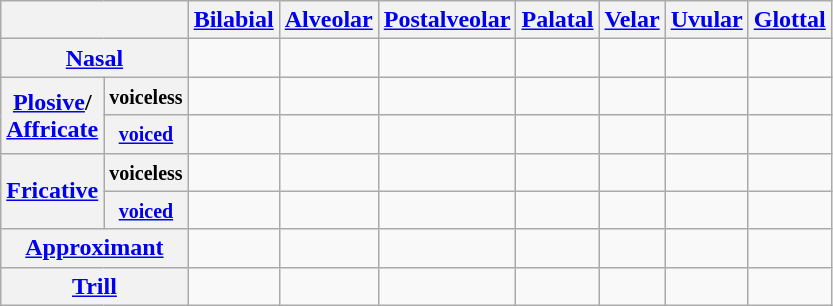<table class="wikitable" style="text-align:center">
<tr>
<th colspan="2"></th>
<th><a href='#'>Bilabial</a></th>
<th><a href='#'>Alveolar</a></th>
<th><a href='#'>Postalveolar</a></th>
<th><a href='#'>Palatal</a></th>
<th><a href='#'>Velar</a></th>
<th><a href='#'>Uvular</a></th>
<th><a href='#'>Glottal</a></th>
</tr>
<tr>
<th colspan="2"><a href='#'>Nasal</a></th>
<td></td>
<td></td>
<td></td>
<td></td>
<td></td>
<td></td>
<td></td>
</tr>
<tr>
<th rowspan="2"><a href='#'>Plosive</a>/<br><a href='#'>Affricate</a></th>
<th><small>voiceless</small></th>
<td></td>
<td></td>
<td></td>
<td></td>
<td></td>
<td></td>
</tr>
<tr>
<th><a href='#'><small>voiced</small></a></th>
<td></td>
<td></td>
<td></td>
<td></td>
<td></td>
<td></td>
<td></td>
</tr>
<tr>
<th rowspan="2"><a href='#'>Fricative</a></th>
<th><small>voiceless</small></th>
<td></td>
<td></td>
<td></td>
<td></td>
<td></td>
<td></td>
<td></td>
</tr>
<tr>
<th><a href='#'><small>voiced</small></a></th>
<td></td>
<td></td>
<td></td>
<td></td>
<td></td>
<td></td>
<td></td>
</tr>
<tr>
<th colspan="2"><a href='#'>Approximant</a></th>
<td></td>
<td></td>
<td></td>
<td></td>
<td></td>
<td></td>
<td></td>
</tr>
<tr>
<th colspan="2"><a href='#'>Trill</a></th>
<td></td>
<td></td>
<td></td>
<td></td>
<td></td>
<td></td>
<td></td>
</tr>
</table>
